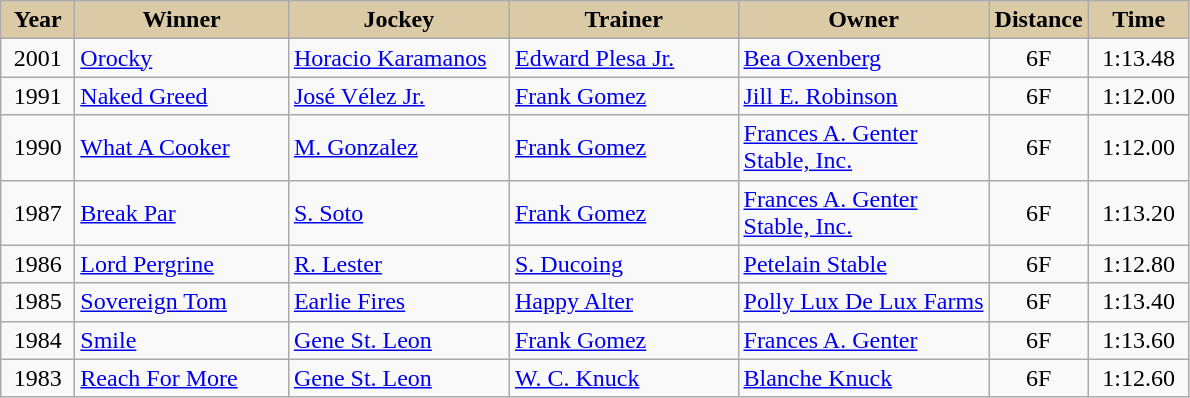<table class="wikitable sortable">
<tr>
<th style="background-color:#DACAA5; width:42px">Year<br></th>
<th style="background-color:#DACAA5; width:135px">Winner<br></th>
<th style="background-color:#DACAA5; width:140px">Jockey<br></th>
<th style="background-color:#DACAA5; width:145px">Trainer<br></th>
<th style="background-color:#DACAA5; width:160px">Owner<br></th>
<th style="background-color:#DACAA5; width:50px">Distance<br></th>
<th style="background-color:#DACAA5; width:60px">Time <br></th>
</tr>
<tr>
<td align=center>2001</td>
<td><a href='#'>Orocky</a></td>
<td><a href='#'>Horacio Karamanos</a></td>
<td><a href='#'>Edward Plesa Jr.</a></td>
<td><a href='#'>Bea Oxenberg</a></td>
<td align=center>6F</td>
<td align=center>1:13.48</td>
</tr>
<tr>
<td align=center>1991</td>
<td><a href='#'>Naked Greed</a></td>
<td><a href='#'>José Vélez Jr.</a></td>
<td><a href='#'>Frank Gomez</a></td>
<td><a href='#'>Jill E. Robinson</a></td>
<td align=center>6F</td>
<td align=center>1:12.00</td>
</tr>
<tr>
<td align=center>1990</td>
<td><a href='#'>What A Cooker</a></td>
<td><a href='#'>M. Gonzalez</a></td>
<td><a href='#'>Frank Gomez</a></td>
<td><a href='#'>Frances A. Genter Stable, Inc.</a></td>
<td align=center>6F</td>
<td align=center>1:12.00</td>
</tr>
<tr>
<td align=center>1987</td>
<td><a href='#'>Break Par</a></td>
<td><a href='#'>S. Soto</a></td>
<td><a href='#'>Frank Gomez</a></td>
<td><a href='#'>Frances A. Genter Stable, Inc.</a></td>
<td align=center>6F</td>
<td align=center>1:13.20</td>
</tr>
<tr>
<td align=center>1986</td>
<td><a href='#'>Lord Pergrine</a></td>
<td><a href='#'>R. Lester</a></td>
<td><a href='#'>S. Ducoing</a></td>
<td><a href='#'>Petelain Stable</a></td>
<td align=center>6F</td>
<td align=center>1:12.80</td>
</tr>
<tr>
<td align=center>1985</td>
<td><a href='#'>Sovereign Tom</a></td>
<td><a href='#'>Earlie Fires</a></td>
<td><a href='#'>Happy Alter</a></td>
<td><a href='#'>Polly Lux De Lux Farms</a></td>
<td align=center>6F</td>
<td align=center>1:13.40</td>
</tr>
<tr>
<td align=center>1984</td>
<td><a href='#'>Smile</a></td>
<td><a href='#'>Gene St. Leon</a></td>
<td><a href='#'>Frank Gomez</a></td>
<td><a href='#'>Frances A. Genter</a></td>
<td align=center>6F</td>
<td align=center>1:13.60</td>
</tr>
<tr>
<td align=center>1983</td>
<td><a href='#'>Reach For More</a></td>
<td><a href='#'>Gene St. Leon</a></td>
<td><a href='#'>W. C. Knuck</a></td>
<td><a href='#'>Blanche Knuck</a></td>
<td align=center>6F</td>
<td align=center>1:12.60</td>
</tr>
</table>
